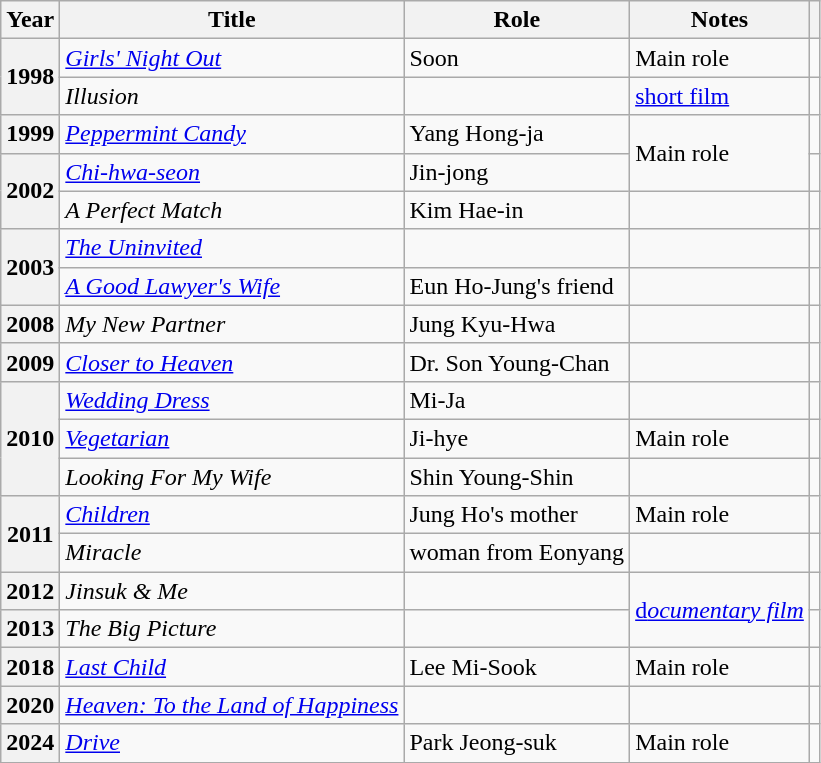<table class="wikitable plainrowheaders sortable">
<tr>
<th>Year</th>
<th>Title</th>
<th>Role</th>
<th class="unsortable">Notes</th>
<th class="unsortable"></th>
</tr>
<tr>
<th rowspan="2" scope="row">1998</th>
<td><em> <a href='#'>Girls' Night Out</a></em></td>
<td>Soon</td>
<td>Main role</td>
<td></td>
</tr>
<tr>
<td><em>Illusion</em></td>
<td></td>
<td><a href='#'>short film</a></td>
<td></td>
</tr>
<tr>
<th scope="row">1999</th>
<td><em><a href='#'>Peppermint Candy</a></em></td>
<td>Yang Hong-ja</td>
<td rowspan="2">Main role</td>
<td></td>
</tr>
<tr>
<th rowspan="2" scope="row">2002</th>
<td><em><a href='#'>Chi-hwa-seon</a></em></td>
<td>Jin-jong</td>
<td></td>
</tr>
<tr>
<td><em>A Perfect Match</em></td>
<td>Kim Hae-in</td>
<td></td>
<td></td>
</tr>
<tr>
<th rowspan="2" scope="row">2003</th>
<td><em> <a href='#'>The Uninvited</a></em></td>
<td></td>
<td></td>
<td></td>
</tr>
<tr>
<td><em><a href='#'>A Good Lawyer's Wife</a></em></td>
<td>Eun Ho-Jung's friend</td>
<td></td>
<td></td>
</tr>
<tr>
<th scope="row">2008</th>
<td><em>My New Partner</em></td>
<td>Jung Kyu-Hwa</td>
<td></td>
<td></td>
</tr>
<tr>
<th scope="row">2009</th>
<td><em> <a href='#'>Closer to Heaven</a></em></td>
<td>Dr. Son Young-Chan</td>
<td></td>
<td></td>
</tr>
<tr>
<th rowspan="3" scope="row">2010</th>
<td><em> <a href='#'>Wedding Dress</a></em></td>
<td>Mi-Ja</td>
<td></td>
<td></td>
</tr>
<tr>
<td><em> <a href='#'>Vegetarian</a></em></td>
<td>Ji-hye</td>
<td>Main role</td>
<td></td>
</tr>
<tr>
<td><em>Looking For My Wife</em></td>
<td>Shin Young-Shin</td>
<td></td>
<td></td>
</tr>
<tr>
<th rowspan="2" scope="row">2011</th>
<td><em> <a href='#'>Children</a></em></td>
<td>Jung Ho's mother</td>
<td>Main role</td>
<td></td>
</tr>
<tr>
<td><em>Miracle</em></td>
<td>woman from Eonyang</td>
<td></td>
<td></td>
</tr>
<tr>
<th scope="row">2012</th>
<td><em>Jinsuk & Me</em></td>
<td></td>
<td rowspan="2"><a href='#'>d<em>ocumentary film</em></a></td>
<td></td>
</tr>
<tr>
<th scope="row">2013</th>
<td><em>The Big Picture</em></td>
<td></td>
<td></td>
</tr>
<tr>
<th scope="row">2018</th>
<td><em><a href='#'>Last Child</a></em></td>
<td>Lee Mi-Sook</td>
<td>Main role</td>
<td></td>
</tr>
<tr>
<th scope="row">2020</th>
<td><em><a href='#'>Heaven: To the Land of Happiness</a></em></td>
<td></td>
<td></td>
<td></td>
</tr>
<tr>
<th scope="row">2024</th>
<td><em><a href='#'>Drive</a></em></td>
<td>Park Jeong-suk</td>
<td>Main role</td>
<td></td>
</tr>
</table>
